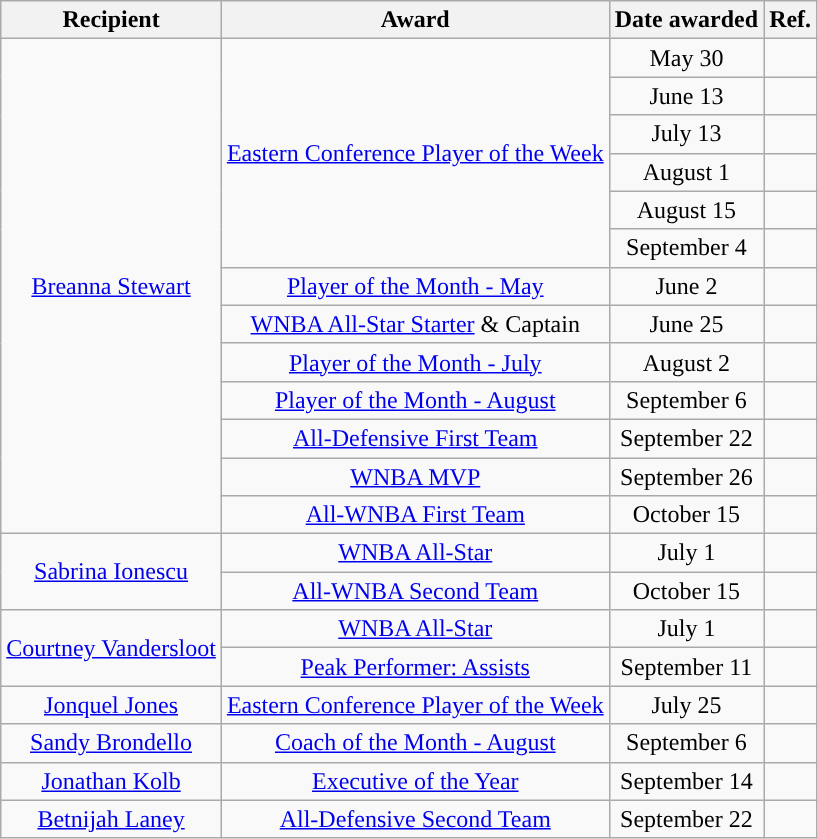<table class="wikitable sortable sortable" style="text-align: center">
<tr>
<th>Recipient</th>
<th>Award</th>
<th>Date awarded</th>
<th>Ref.</th>
</tr>
<tr>
<td rowspan=13><a href='#'>Breanna Stewart</a></td>
<td rowspan=6><a href='#'>Eastern Conference Player of the Week</a></td>
<td>May 30</td>
<td></td>
</tr>
<tr>
<td>June 13</td>
<td></td>
</tr>
<tr>
<td>July 13</td>
<td></td>
</tr>
<tr>
<td>August 1</td>
<td></td>
</tr>
<tr>
<td>August 15</td>
<td></td>
</tr>
<tr>
<td>September 4</td>
<td></td>
</tr>
<tr>
<td><a href='#'>Player of the Month - May</a></td>
<td>June 2</td>
<td></td>
</tr>
<tr>
<td><a href='#'>WNBA All-Star Starter</a> & Captain</td>
<td>June 25</td>
<td></td>
</tr>
<tr>
<td><a href='#'>Player of the Month - July</a></td>
<td>August 2</td>
<td></td>
</tr>
<tr>
<td><a href='#'>Player of the Month - August</a></td>
<td>September 6</td>
<td></td>
</tr>
<tr>
<td><a href='#'>All-Defensive First Team</a></td>
<td>September 22</td>
<td></td>
</tr>
<tr>
<td><a href='#'>WNBA MVP</a></td>
<td>September 26</td>
<td></td>
</tr>
<tr>
<td><a href='#'>All-WNBA First Team</a></td>
<td>October 15</td>
<td></td>
</tr>
<tr>
<td rowspan=2><a href='#'>Sabrina Ionescu</a></td>
<td><a href='#'>WNBA All-Star</a></td>
<td>July 1</td>
<td></td>
</tr>
<tr>
<td><a href='#'>All-WNBA Second Team</a></td>
<td>October 15</td>
<td></td>
</tr>
<tr>
<td rowspan=2><a href='#'>Courtney Vandersloot</a></td>
<td><a href='#'>WNBA All-Star</a></td>
<td>July 1</td>
<td></td>
</tr>
<tr>
<td><a href='#'>Peak Performer: Assists</a></td>
<td>September 11</td>
<td></td>
</tr>
<tr>
<td><a href='#'>Jonquel Jones</a></td>
<td><a href='#'>Eastern Conference Player of the Week</a></td>
<td>July 25</td>
<td></td>
</tr>
<tr>
<td><a href='#'>Sandy Brondello</a></td>
<td><a href='#'>Coach of the Month - August</a></td>
<td>September 6</td>
<td></td>
</tr>
<tr>
<td><a href='#'>Jonathan Kolb</a></td>
<td><a href='#'>Executive of the Year</a></td>
<td>September 14</td>
<td></td>
</tr>
<tr>
<td><a href='#'>Betnijah Laney</a></td>
<td><a href='#'>All-Defensive Second Team</a></td>
<td>September 22</td>
<td></td>
</tr>
</table>
